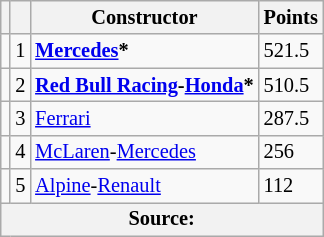<table class="wikitable" style="font-size: 85%;">
<tr>
<th scope="col"></th>
<th scope="col"></th>
<th scope="col">Constructor</th>
<th scope="col">Points</th>
</tr>
<tr>
<td align="left"></td>
<td align="center">1</td>
<td> <strong><a href='#'>Mercedes</a>*</strong></td>
<td align="left">521.5</td>
</tr>
<tr>
<td align="left"></td>
<td align="center">2</td>
<td> <strong><a href='#'>Red Bull Racing</a>-<a href='#'>Honda</a>*</strong></td>
<td align="left">510.5</td>
</tr>
<tr>
<td align="left"></td>
<td align="center">3</td>
<td> <a href='#'>Ferrari</a></td>
<td align="left">287.5</td>
</tr>
<tr>
<td align="left"></td>
<td align="center">4</td>
<td> <a href='#'>McLaren</a>-<a href='#'>Mercedes</a></td>
<td align="left">256</td>
</tr>
<tr>
<td align="left"></td>
<td align="center">5</td>
<td> <a href='#'>Alpine</a>-<a href='#'>Renault</a></td>
<td align="left">112</td>
</tr>
<tr>
<th colspan=4>Source:</th>
</tr>
</table>
